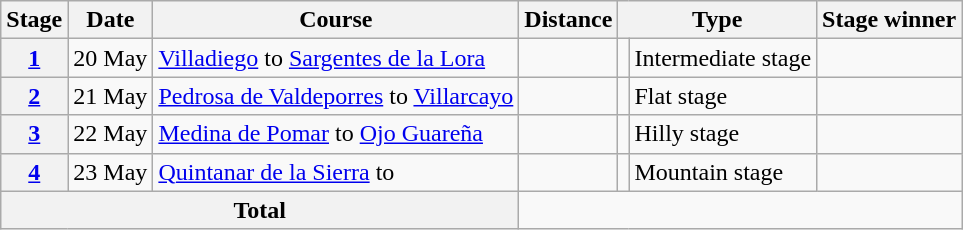<table class="wikitable">
<tr>
<th scope="col">Stage</th>
<th scope="col">Date</th>
<th scope="col">Course</th>
<th scope="col">Distance</th>
<th scope="col" colspan="2">Type</th>
<th scope="col">Stage winner</th>
</tr>
<tr>
<th scope="row" style="text-align:center;"><a href='#'>1</a></th>
<td style="text-align:center;">20 May</td>
<td><a href='#'>Villadiego</a> to <a href='#'>Sargentes de la Lora</a></td>
<td style="text-align:center;"></td>
<td></td>
<td>Intermediate stage</td>
<td></td>
</tr>
<tr>
<th scope="row" style="text-align:center;"><a href='#'>2</a></th>
<td style="text-align:center;">21 May</td>
<td><a href='#'>Pedrosa de Valdeporres</a> to <a href='#'>Villarcayo</a></td>
<td style="text-align:center;"></td>
<td></td>
<td>Flat stage</td>
<td></td>
</tr>
<tr>
<th scope="row" style="text-align:center;"><a href='#'>3</a></th>
<td style="text-align:center;">22 May</td>
<td><a href='#'>Medina de Pomar</a> to <a href='#'>Ojo Guareña</a></td>
<td style="text-align:center;"></td>
<td></td>
<td>Hilly stage</td>
<td></td>
</tr>
<tr>
<th scope="row" style="text-align:center;"><a href='#'>4</a></th>
<td style="text-align:center;">23 May</td>
<td><a href='#'>Quintanar de la Sierra</a> to </td>
<td style="text-align:center;"></td>
<td></td>
<td>Mountain stage</td>
<td></td>
</tr>
<tr>
<th colspan="3">Total</th>
<td colspan="4" style="text-align:center;"></td>
</tr>
</table>
